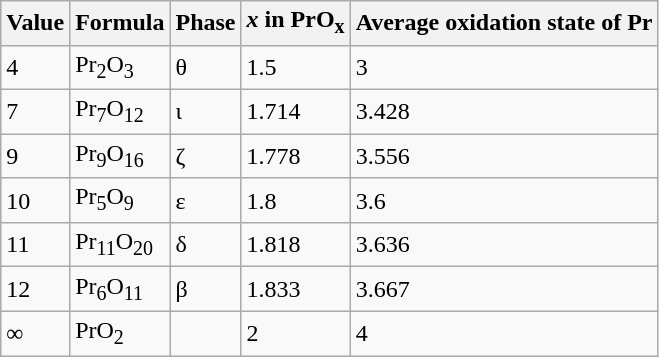<table class="wikitable">
<tr>
<th>Value</th>
<th>Formula</th>
<th>Phase</th>
<th><em>x</em> in PrO<sub>x</sub></th>
<th>Average oxidation state of Pr</th>
</tr>
<tr>
<td>4</td>
<td>Pr<sub>2</sub>O<sub>3</sub></td>
<td>θ</td>
<td>1.5</td>
<td>3</td>
</tr>
<tr>
<td>7</td>
<td>Pr<sub>7</sub>O<sub>12</sub></td>
<td>ι</td>
<td>1.714</td>
<td>3.428</td>
</tr>
<tr>
<td>9</td>
<td>Pr<sub>9</sub>O<sub>16</sub></td>
<td>ζ</td>
<td>1.778</td>
<td>3.556</td>
</tr>
<tr>
<td>10</td>
<td>Pr<sub>5</sub>O<sub>9</sub></td>
<td>ε</td>
<td>1.8</td>
<td>3.6</td>
</tr>
<tr>
<td>11</td>
<td>Pr<sub>11</sub>O<sub>20</sub></td>
<td>δ</td>
<td>1.818</td>
<td>3.636</td>
</tr>
<tr>
<td>12</td>
<td>Pr<sub>6</sub>O<sub>11</sub></td>
<td>β</td>
<td>1.833</td>
<td>3.667</td>
</tr>
<tr>
<td>∞</td>
<td>PrO<sub>2</sub></td>
<td></td>
<td>2</td>
<td>4</td>
</tr>
</table>
